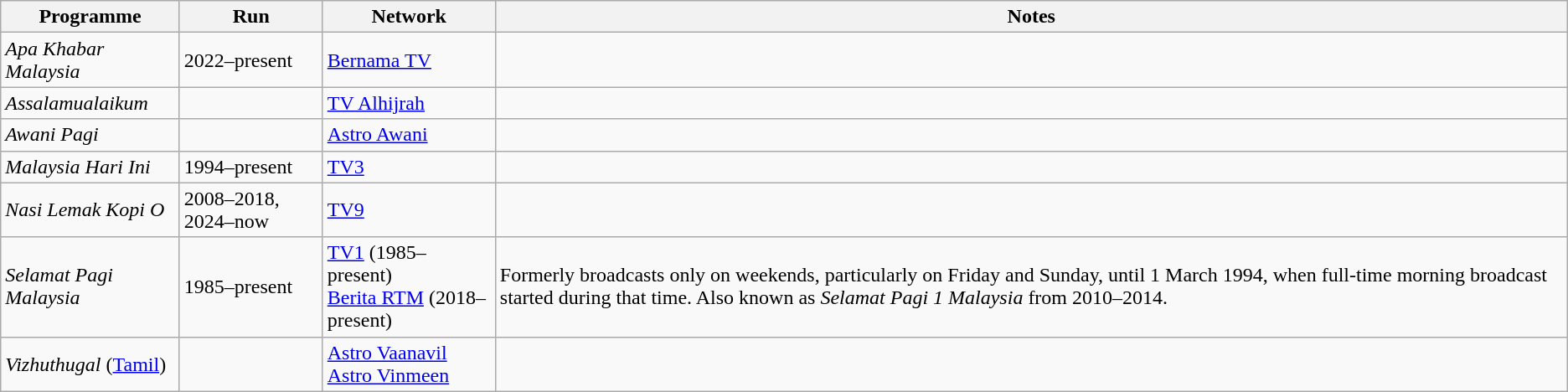<table class="wikitable">
<tr>
<th>Programme</th>
<th>Run</th>
<th>Network</th>
<th>Notes</th>
</tr>
<tr>
<td><em>Apa Khabar Malaysia</em></td>
<td>2022–present</td>
<td><a href='#'>Bernama TV</a></td>
<td></td>
</tr>
<tr>
<td><em>Assalamualaikum</em></td>
<td></td>
<td><a href='#'>TV Alhijrah</a></td>
<td></td>
</tr>
<tr>
<td><em>Awani Pagi</em></td>
<td></td>
<td><a href='#'>Astro Awani</a></td>
<td></td>
</tr>
<tr>
<td><em>Malaysia Hari Ini</em></td>
<td>1994–present</td>
<td><a href='#'>TV3</a></td>
<td></td>
</tr>
<tr>
<td><em>Nasi Lemak Kopi O</em></td>
<td>2008–2018, 2024–now</td>
<td><a href='#'>TV9</a></td>
<td></td>
</tr>
<tr>
<td><em>Selamat Pagi Malaysia</em></td>
<td>1985–present</td>
<td><a href='#'>TV1</a> (1985–present)<br><a href='#'>Berita RTM</a> (2018–present)</td>
<td>Formerly broadcasts only on weekends, particularly on Friday and Sunday, until 1 March 1994, when full-time morning broadcast started during that time. Also known as <em>Selamat Pagi 1 Malaysia</em> from 2010–2014.</td>
</tr>
<tr>
<td><em>Vizhuthugal</em> (<a href='#'>Tamil</a>)</td>
<td></td>
<td><a href='#'>Astro Vaanavil</a><br><a href='#'>Astro Vinmeen</a></td>
<td></td>
</tr>
</table>
